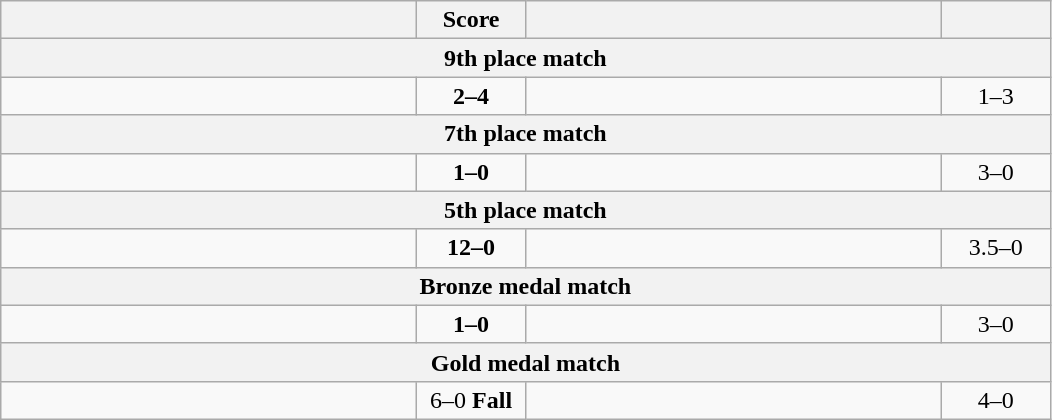<table class="wikitable" style="text-align: center; ">
<tr>
<th align="right" width="270"></th>
<th width="65">Score</th>
<th align="left" width="270"></th>
<th width="65"></th>
</tr>
<tr>
<th colspan="4">9th place match</th>
</tr>
<tr>
<td align="left"></td>
<td><strong>2–4</strong></td>
<td align="left"><strong></strong></td>
<td>1–3 <strong></strong></td>
</tr>
<tr>
<th colspan="4">7th place match</th>
</tr>
<tr>
<td align="left"><strong></strong></td>
<td><strong>1–0</strong></td>
<td align="left"></td>
<td>3–0 <strong></strong></td>
</tr>
<tr>
<th colspan="4">5th place match</th>
</tr>
<tr>
<td align="left"><strong></strong></td>
<td><strong>12–0</strong></td>
<td align="left"></td>
<td>3.5–0 <strong></strong></td>
</tr>
<tr>
<th colspan="4">Bronze medal match</th>
</tr>
<tr>
<td align="left"><strong></strong></td>
<td><strong>1–0</strong></td>
<td align="left"></td>
<td>3–0 <strong></strong></td>
</tr>
<tr>
<th colspan="4">Gold medal match</th>
</tr>
<tr>
<td align="left"><strong></strong></td>
<td>6–0 <strong>Fall</strong></td>
<td align="left"></td>
<td>4–0 <strong></strong></td>
</tr>
</table>
